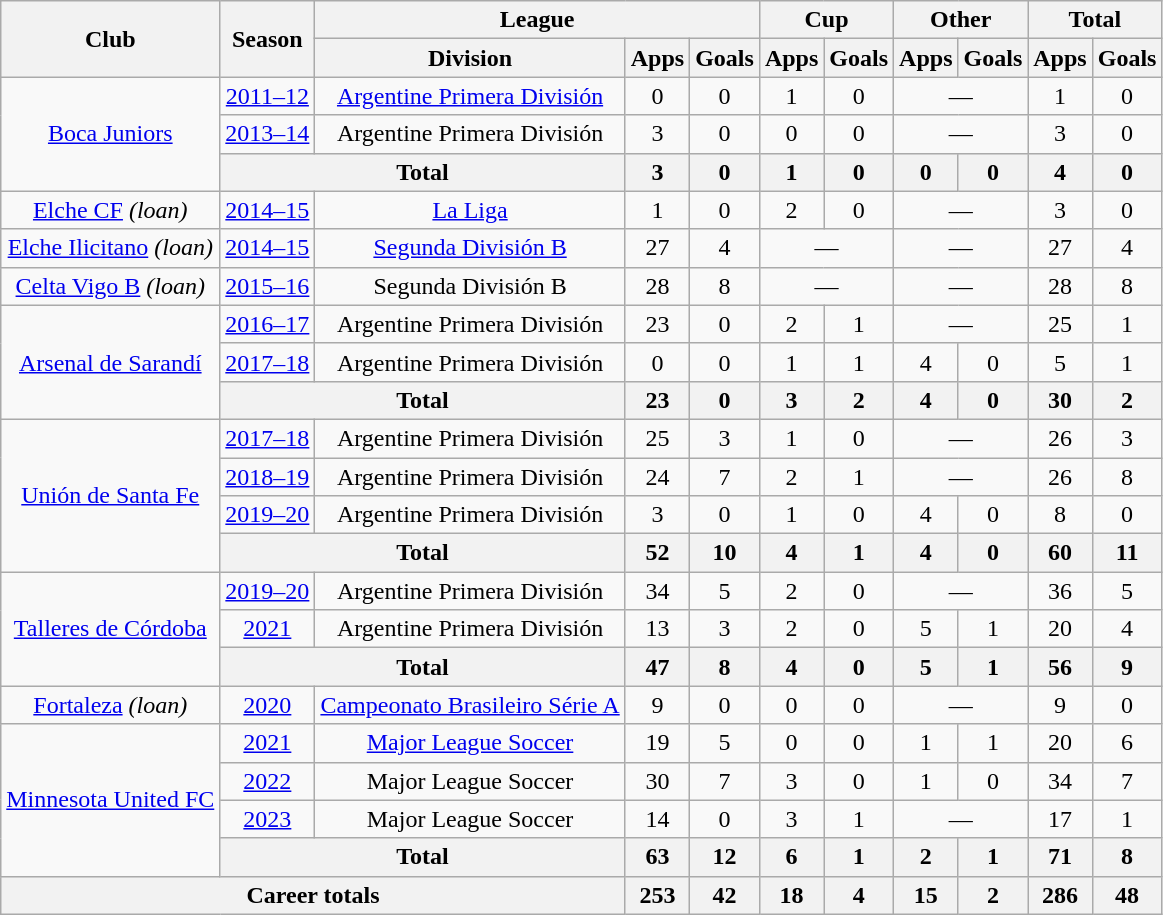<table class="wikitable" style="text-align:center">
<tr>
<th rowspan="2">Club</th>
<th rowspan="2">Season</th>
<th colspan="3">League</th>
<th colspan="2">Cup</th>
<th colspan="2">Other</th>
<th colspan="2">Total</th>
</tr>
<tr>
<th>Division</th>
<th>Apps</th>
<th>Goals</th>
<th>Apps</th>
<th>Goals</th>
<th>Apps</th>
<th>Goals</th>
<th>Apps</th>
<th>Goals</th>
</tr>
<tr>
<td rowspan="3"><a href='#'>Boca Juniors</a></td>
<td><a href='#'>2011–12</a></td>
<td><a href='#'>Argentine Primera División</a></td>
<td>0</td>
<td>0</td>
<td>1</td>
<td>0</td>
<td colspan="2">—</td>
<td>1</td>
<td>0</td>
</tr>
<tr>
<td><a href='#'>2013–14</a></td>
<td>Argentine Primera División</td>
<td>3</td>
<td>0</td>
<td>0</td>
<td>0</td>
<td colspan="2">—</td>
<td>3</td>
<td>0</td>
</tr>
<tr>
<th colspan="2">Total</th>
<th>3</th>
<th>0</th>
<th>1</th>
<th>0</th>
<th>0</th>
<th>0</th>
<th>4</th>
<th>0</th>
</tr>
<tr>
<td><a href='#'>Elche CF</a> <em>(loan)</em></td>
<td><a href='#'>2014–15</a></td>
<td><a href='#'>La Liga</a></td>
<td>1</td>
<td>0</td>
<td>2</td>
<td>0</td>
<td colspan="2">—</td>
<td>3</td>
<td>0</td>
</tr>
<tr>
<td><a href='#'>Elche Ilicitano</a> <em>(loan)</em></td>
<td><a href='#'>2014–15</a></td>
<td><a href='#'>Segunda División B</a></td>
<td>27</td>
<td>4</td>
<td colspan="2">—</td>
<td colspan="2">—</td>
<td>27</td>
<td>4</td>
</tr>
<tr>
<td><a href='#'>Celta Vigo B</a> <em>(loan)</em></td>
<td><a href='#'>2015–16</a></td>
<td>Segunda División B</td>
<td>28</td>
<td>8</td>
<td colspan="2">—</td>
<td colspan="2">—</td>
<td>28</td>
<td>8</td>
</tr>
<tr>
<td rowspan="3"><a href='#'>Arsenal de Sarandí</a></td>
<td><a href='#'>2016–17</a></td>
<td>Argentine Primera División</td>
<td>23</td>
<td>0</td>
<td>2</td>
<td>1</td>
<td colspan="2">—</td>
<td>25</td>
<td>1</td>
</tr>
<tr>
<td><a href='#'>2017–18</a></td>
<td>Argentine Primera División</td>
<td>0</td>
<td>0</td>
<td>1</td>
<td>1</td>
<td>4</td>
<td>0</td>
<td>5</td>
<td>1</td>
</tr>
<tr>
<th colspan="2">Total</th>
<th>23</th>
<th>0</th>
<th>3</th>
<th>2</th>
<th>4</th>
<th>0</th>
<th>30</th>
<th>2</th>
</tr>
<tr>
<td rowspan="4"><a href='#'>Unión de Santa Fe</a></td>
<td><a href='#'>2017–18</a></td>
<td>Argentine Primera División</td>
<td>25</td>
<td>3</td>
<td>1</td>
<td>0</td>
<td colspan="2">—</td>
<td>26</td>
<td>3</td>
</tr>
<tr>
<td><a href='#'>2018–19</a></td>
<td>Argentine Primera División</td>
<td>24</td>
<td>7</td>
<td>2</td>
<td>1</td>
<td colspan="2">—</td>
<td>26</td>
<td>8</td>
</tr>
<tr>
<td><a href='#'>2019–20</a></td>
<td>Argentine Primera División</td>
<td>3</td>
<td>0</td>
<td>1</td>
<td>0</td>
<td>4</td>
<td>0</td>
<td>8</td>
<td>0</td>
</tr>
<tr>
<th colspan="2">Total</th>
<th>52</th>
<th>10</th>
<th>4</th>
<th>1</th>
<th>4</th>
<th>0</th>
<th>60</th>
<th>11</th>
</tr>
<tr>
<td rowspan="3"><a href='#'>Talleres de Córdoba</a></td>
<td><a href='#'>2019–20</a></td>
<td>Argentine Primera División</td>
<td>34</td>
<td>5</td>
<td>2</td>
<td>0</td>
<td colspan="2">—</td>
<td>36</td>
<td>5</td>
</tr>
<tr>
<td><a href='#'>2021</a></td>
<td>Argentine Primera División</td>
<td>13</td>
<td>3</td>
<td>2</td>
<td>0</td>
<td>5</td>
<td>1</td>
<td>20</td>
<td>4</td>
</tr>
<tr>
<th colspan="2">Total</th>
<th>47</th>
<th>8</th>
<th>4</th>
<th>0</th>
<th>5</th>
<th>1</th>
<th>56</th>
<th>9</th>
</tr>
<tr>
<td><a href='#'>Fortaleza</a> <em>(loan)</em></td>
<td><a href='#'>2020</a></td>
<td><a href='#'>Campeonato Brasileiro Série A</a></td>
<td>9</td>
<td>0</td>
<td>0</td>
<td>0</td>
<td colspan="2">—</td>
<td>9</td>
<td>0</td>
</tr>
<tr>
<td rowspan="4"><a href='#'>Minnesota United FC</a></td>
<td><a href='#'>2021</a></td>
<td><a href='#'>Major League Soccer</a></td>
<td>19</td>
<td>5</td>
<td>0</td>
<td>0</td>
<td>1</td>
<td>1</td>
<td>20</td>
<td>6</td>
</tr>
<tr>
<td><a href='#'>2022</a></td>
<td>Major League Soccer</td>
<td>30</td>
<td>7</td>
<td>3</td>
<td>0</td>
<td>1</td>
<td>0</td>
<td>34</td>
<td>7</td>
</tr>
<tr>
<td><a href='#'>2023</a></td>
<td>Major League Soccer</td>
<td>14</td>
<td>0</td>
<td>3</td>
<td>1</td>
<td colspan="2">—</td>
<td>17</td>
<td>1</td>
</tr>
<tr>
<th colspan="2">Total</th>
<th>63</th>
<th>12</th>
<th>6</th>
<th>1</th>
<th>2</th>
<th>1</th>
<th>71</th>
<th>8</th>
</tr>
<tr>
<th colspan="3">Career totals</th>
<th>253</th>
<th>42</th>
<th>18</th>
<th>4</th>
<th>15</th>
<th>2</th>
<th>286</th>
<th>48</th>
</tr>
</table>
